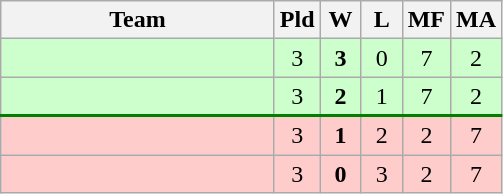<table class=wikitable style="text-align:center">
<tr>
<th width=175>Team</th>
<th width=20>Pld</th>
<th width=20>W</th>
<th width=20>L</th>
<th width=20>MF</th>
<th width=20>MA</th>
</tr>
<tr bgcolor=ccffcc>
<td style="text-align:left"></td>
<td>3</td>
<td><strong>3</strong></td>
<td>0</td>
<td>7</td>
<td>2</td>
</tr>
<tr bgcolor=ccffcc style="border-bottom:2px solid green;">
<td style="text-align:left"></td>
<td>3</td>
<td><strong>2</strong></td>
<td>1</td>
<td>7</td>
<td>2</td>
</tr>
<tr bgcolor=ffcccc>
<td style="text-align:left"></td>
<td>3</td>
<td><strong>1</strong></td>
<td>2</td>
<td>2</td>
<td>7</td>
</tr>
<tr bgcolor=ffcccc>
<td style="text-align:left"></td>
<td>3</td>
<td><strong>0</strong></td>
<td>3</td>
<td>2</td>
<td>7</td>
</tr>
</table>
